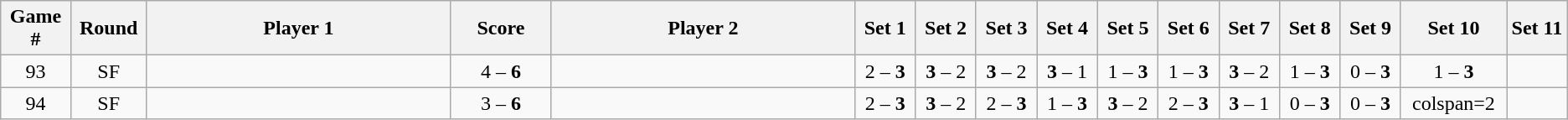<table class="wikitable">
<tr>
<th width="2%">Game #</th>
<th width="2%">Round</th>
<th width="15%">Player 1</th>
<th width="5%">Score</th>
<th width="15%">Player 2</th>
<th width="3%">Set 1</th>
<th width="3%">Set 2</th>
<th width="3%">Set 3</th>
<th width="3%">Set 4</th>
<th width="3%">Set 5</th>
<th width="3%">Set 6</th>
<th width="3%">Set 7</th>
<th width="3%">Set 8</th>
<th width="3%">Set 9</th>
<th width="3%">Set 10</th>
<th width="3%">Set 11</th>
</tr>
<tr style=text-align:center;">
<td>93</td>
<td>SF</td>
<td></td>
<td>4 – <strong>6</strong></td>
<td></td>
<td>2 – <strong>3</strong></td>
<td><strong>3</strong> – 2</td>
<td><strong>3</strong> – 2</td>
<td><strong>3</strong> – 1</td>
<td>1 – <strong>3</strong></td>
<td>1 – <strong>3</strong></td>
<td><strong>3</strong> – 2</td>
<td>1 – <strong>3</strong></td>
<td>0 – <strong>3</strong></td>
<td>1 – <strong>3</strong></td>
<td></td>
</tr>
<tr style=text-align:center;">
<td>94</td>
<td>SF</td>
<td></td>
<td>3 – <strong>6</strong></td>
<td></td>
<td>2 – <strong>3</strong></td>
<td><strong>3</strong> – 2</td>
<td>2 – <strong>3</strong></td>
<td>1 – <strong>3</strong></td>
<td><strong>3</strong> – 2</td>
<td>2 – <strong>3</strong></td>
<td><strong>3</strong> – 1</td>
<td>0 – <strong>3</strong></td>
<td>0 – <strong>3</strong></td>
<td>colspan=2</td>
</tr>
</table>
